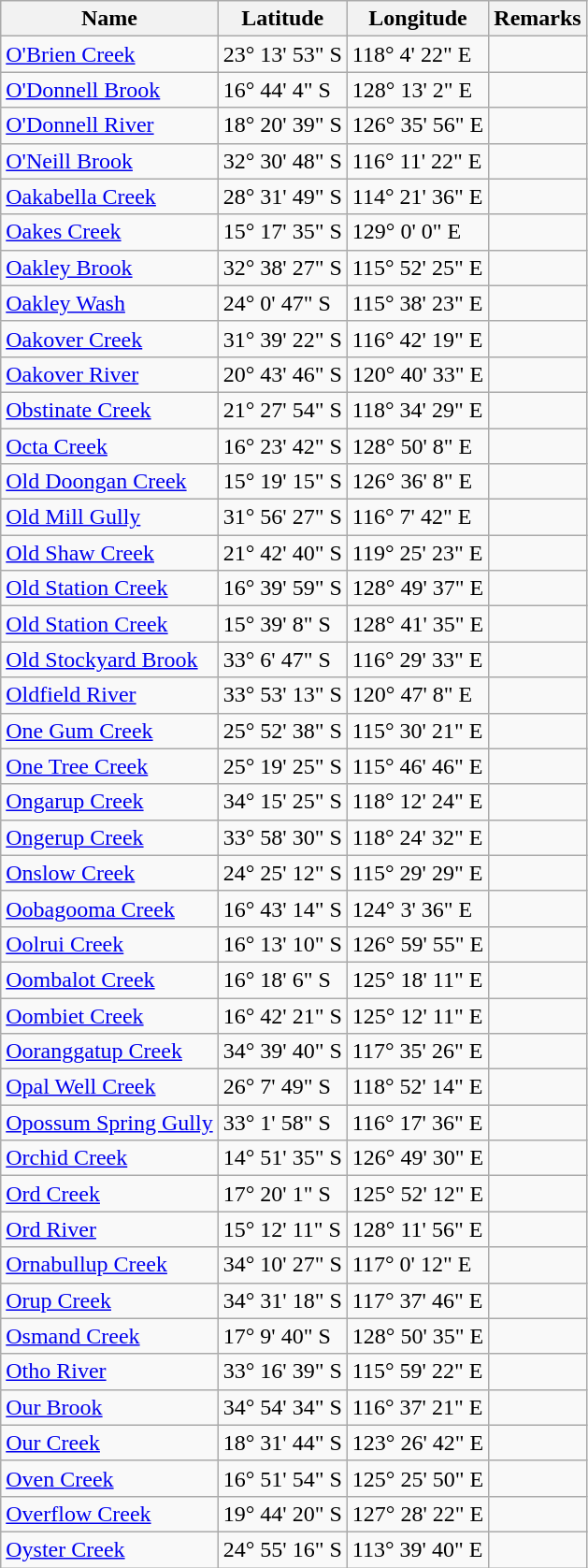<table class="wikitable">
<tr>
<th>Name</th>
<th>Latitude</th>
<th>Longitude</th>
<th>Remarks</th>
</tr>
<tr>
<td><a href='#'>O'Brien Creek</a></td>
<td>23° 13' 53" S</td>
<td>118° 4' 22" E</td>
<td></td>
</tr>
<tr>
<td><a href='#'>O'Donnell Brook</a></td>
<td>16° 44' 4" S</td>
<td>128° 13' 2" E</td>
<td></td>
</tr>
<tr>
<td><a href='#'>O'Donnell River</a></td>
<td>18° 20' 39" S</td>
<td>126° 35' 56" E</td>
<td></td>
</tr>
<tr>
<td><a href='#'>O'Neill Brook</a></td>
<td>32° 30' 48" S</td>
<td>116° 11' 22" E</td>
<td></td>
</tr>
<tr>
<td><a href='#'>Oakabella Creek</a></td>
<td>28° 31' 49" S</td>
<td>114° 21' 36" E</td>
<td></td>
</tr>
<tr>
<td><a href='#'>Oakes Creek</a></td>
<td>15° 17' 35" S</td>
<td>129° 0' 0" E</td>
<td></td>
</tr>
<tr>
<td><a href='#'>Oakley Brook</a></td>
<td>32° 38' 27" S</td>
<td>115° 52' 25" E</td>
<td></td>
</tr>
<tr>
<td><a href='#'>Oakley Wash</a></td>
<td>24° 0' 47" S</td>
<td>115° 38' 23" E</td>
<td></td>
</tr>
<tr>
<td><a href='#'>Oakover Creek</a></td>
<td>31° 39' 22" S</td>
<td>116° 42' 19" E</td>
<td></td>
</tr>
<tr>
<td><a href='#'>Oakover River</a></td>
<td>20° 43' 46" S</td>
<td>120° 40' 33" E</td>
<td></td>
</tr>
<tr>
<td><a href='#'>Obstinate Creek</a></td>
<td>21° 27' 54" S</td>
<td>118° 34' 29" E</td>
<td></td>
</tr>
<tr>
<td><a href='#'>Octa Creek</a></td>
<td>16° 23' 42" S</td>
<td>128° 50' 8" E</td>
<td></td>
</tr>
<tr>
<td><a href='#'>Old Doongan Creek</a></td>
<td>15° 19' 15" S</td>
<td>126° 36' 8" E</td>
<td></td>
</tr>
<tr>
<td><a href='#'>Old Mill Gully</a></td>
<td>31° 56' 27" S</td>
<td>116° 7' 42" E</td>
<td></td>
</tr>
<tr>
<td><a href='#'>Old Shaw Creek</a></td>
<td>21° 42' 40" S</td>
<td>119° 25' 23" E</td>
<td></td>
</tr>
<tr>
<td><a href='#'>Old Station Creek</a></td>
<td>16° 39' 59" S</td>
<td>128° 49' 37" E</td>
<td></td>
</tr>
<tr>
<td><a href='#'>Old Station Creek</a></td>
<td>15° 39' 8" S</td>
<td>128° 41' 35" E</td>
<td></td>
</tr>
<tr>
<td><a href='#'>Old Stockyard Brook</a></td>
<td>33° 6' 47" S</td>
<td>116° 29' 33" E</td>
<td></td>
</tr>
<tr>
<td><a href='#'>Oldfield River</a></td>
<td>33° 53' 13" S</td>
<td>120° 47' 8" E</td>
<td></td>
</tr>
<tr>
<td><a href='#'>One Gum Creek</a></td>
<td>25° 52' 38" S</td>
<td>115° 30' 21" E</td>
<td></td>
</tr>
<tr>
<td><a href='#'>One Tree Creek</a></td>
<td>25° 19' 25" S</td>
<td>115° 46' 46" E</td>
<td></td>
</tr>
<tr>
<td><a href='#'>Ongarup Creek</a></td>
<td>34° 15' 25" S</td>
<td>118° 12' 24" E</td>
<td></td>
</tr>
<tr>
<td><a href='#'>Ongerup Creek</a></td>
<td>33° 58' 30" S</td>
<td>118° 24' 32" E</td>
<td></td>
</tr>
<tr>
<td><a href='#'>Onslow Creek</a></td>
<td>24° 25' 12" S</td>
<td>115° 29' 29" E</td>
<td></td>
</tr>
<tr>
<td><a href='#'>Oobagooma Creek</a></td>
<td>16° 43' 14" S</td>
<td>124° 3' 36" E</td>
<td></td>
</tr>
<tr>
<td><a href='#'>Oolrui Creek</a></td>
<td>16° 13' 10" S</td>
<td>126° 59' 55" E</td>
<td></td>
</tr>
<tr>
<td><a href='#'>Oombalot Creek</a></td>
<td>16° 18' 6" S</td>
<td>125° 18' 11" E</td>
<td></td>
</tr>
<tr>
<td><a href='#'>Oombiet Creek</a></td>
<td>16° 42' 21" S</td>
<td>125° 12' 11" E</td>
<td></td>
</tr>
<tr>
<td><a href='#'>Ooranggatup Creek</a></td>
<td>34° 39' 40" S</td>
<td>117° 35' 26" E</td>
<td></td>
</tr>
<tr>
<td><a href='#'>Opal Well Creek</a></td>
<td>26° 7' 49" S</td>
<td>118° 52' 14" E</td>
<td></td>
</tr>
<tr>
<td><a href='#'>Opossum Spring Gully</a></td>
<td>33° 1' 58" S</td>
<td>116° 17' 36" E</td>
<td></td>
</tr>
<tr>
<td><a href='#'>Orchid Creek</a></td>
<td>14° 51' 35" S</td>
<td>126° 49' 30" E</td>
<td></td>
</tr>
<tr>
<td><a href='#'>Ord Creek</a></td>
<td>17° 20' 1" S</td>
<td>125° 52' 12" E</td>
<td></td>
</tr>
<tr>
<td><a href='#'>Ord River</a></td>
<td>15° 12' 11" S</td>
<td>128° 11' 56" E</td>
<td></td>
</tr>
<tr>
<td><a href='#'>Ornabullup Creek</a></td>
<td>34° 10' 27" S</td>
<td>117° 0' 12" E</td>
<td></td>
</tr>
<tr>
<td><a href='#'>Orup Creek</a></td>
<td>34° 31' 18" S</td>
<td>117° 37' 46" E</td>
<td></td>
</tr>
<tr>
<td><a href='#'>Osmand Creek</a></td>
<td>17° 9' 40" S</td>
<td>128° 50' 35" E</td>
<td></td>
</tr>
<tr>
<td><a href='#'>Otho River</a></td>
<td>33° 16' 39" S</td>
<td>115° 59' 22" E</td>
<td></td>
</tr>
<tr>
<td><a href='#'>Our Brook</a></td>
<td>34° 54' 34" S</td>
<td>116° 37' 21" E</td>
<td></td>
</tr>
<tr>
<td><a href='#'>Our Creek</a></td>
<td>18° 31' 44" S</td>
<td>123° 26' 42" E</td>
<td></td>
</tr>
<tr>
<td><a href='#'>Oven Creek</a></td>
<td>16° 51' 54" S</td>
<td>125° 25' 50" E</td>
<td></td>
</tr>
<tr>
<td><a href='#'>Overflow Creek</a></td>
<td>19° 44' 20" S</td>
<td>127° 28' 22" E</td>
<td></td>
</tr>
<tr>
<td><a href='#'>Oyster Creek</a></td>
<td>24° 55' 16" S</td>
<td>113° 39' 40" E</td>
<td></td>
</tr>
</table>
